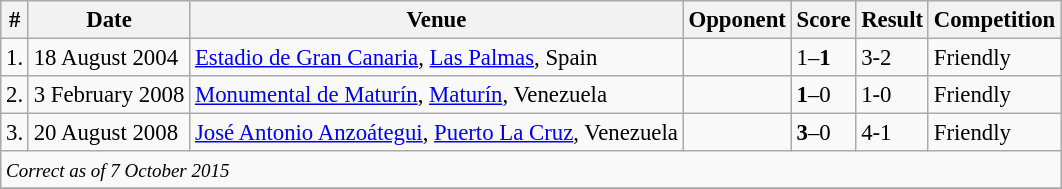<table class="wikitable" style="font-size:95%;">
<tr>
<th>#</th>
<th>Date</th>
<th>Venue</th>
<th>Opponent</th>
<th>Score</th>
<th>Result</th>
<th>Competition</th>
</tr>
<tr>
<td>1.</td>
<td>18 August 2004</td>
<td><a href='#'>Estadio de Gran Canaria</a>, <a href='#'>Las Palmas</a>, Spain</td>
<td></td>
<td>1–<strong>1</strong></td>
<td>3-2</td>
<td>Friendly</td>
</tr>
<tr>
<td>2.</td>
<td>3 February 2008</td>
<td><a href='#'>Monumental de Maturín</a>, <a href='#'>Maturín</a>, Venezuela</td>
<td></td>
<td><strong>1</strong>–0</td>
<td>1-0</td>
<td>Friendly</td>
</tr>
<tr>
<td>3.</td>
<td>20 August 2008</td>
<td><a href='#'>José Antonio Anzoátegui</a>, <a href='#'>Puerto La Cruz</a>, Venezuela</td>
<td></td>
<td><strong>3</strong>–0</td>
<td>4-1</td>
<td>Friendly</td>
</tr>
<tr>
<td colspan="15"><small><em>Correct as of 7 October 2015</em></small></td>
</tr>
<tr>
</tr>
</table>
